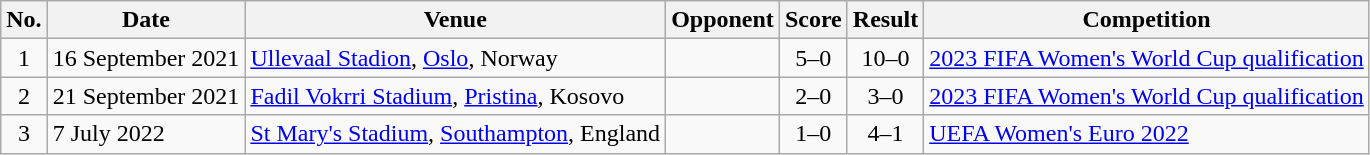<table class="wikitable sortable">
<tr>
<th scope="col">No.</th>
<th scope="col">Date</th>
<th scope="col">Venue</th>
<th scope="col">Opponent</th>
<th scope="col">Score</th>
<th scope="col">Result</th>
<th scope="col">Competition</th>
</tr>
<tr>
<td align="center">1</td>
<td>16 September 2021</td>
<td><a href='#'>Ullevaal Stadion</a>, <a href='#'>Oslo</a>, Norway</td>
<td></td>
<td align="center">5–0</td>
<td align="center">10–0</td>
<td><a href='#'>2023 FIFA Women's World Cup qualification</a></td>
</tr>
<tr>
<td align="center">2</td>
<td>21 September 2021</td>
<td><a href='#'>Fadil Vokrri Stadium</a>, <a href='#'>Pristina</a>, Kosovo</td>
<td></td>
<td align="center">2–0</td>
<td align="center">3–0</td>
<td><a href='#'>2023 FIFA Women's World Cup qualification</a></td>
</tr>
<tr>
<td align="center">3</td>
<td>7 July 2022</td>
<td><a href='#'>St Mary's Stadium</a>, <a href='#'>Southampton</a>, England</td>
<td></td>
<td align="center">1–0</td>
<td align="center">4–1</td>
<td><a href='#'>UEFA Women's Euro 2022</a></td>
</tr>
</table>
